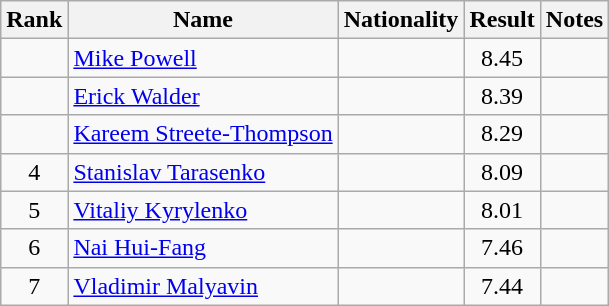<table class="wikitable sortable" style="text-align:center">
<tr>
<th>Rank</th>
<th>Name</th>
<th>Nationality</th>
<th>Result</th>
<th>Notes</th>
</tr>
<tr>
<td></td>
<td align=left><a href='#'>Mike Powell</a></td>
<td align=left></td>
<td>8.45</td>
<td></td>
</tr>
<tr>
<td></td>
<td align=left><a href='#'>Erick Walder</a></td>
<td align=left></td>
<td>8.39</td>
<td></td>
</tr>
<tr>
<td></td>
<td align=left><a href='#'>Kareem Streete-Thompson</a></td>
<td align=left></td>
<td>8.29</td>
<td></td>
</tr>
<tr>
<td>4</td>
<td align=left><a href='#'>Stanislav Tarasenko</a></td>
<td align=left></td>
<td>8.09</td>
<td></td>
</tr>
<tr>
<td>5</td>
<td align=left><a href='#'>Vitaliy Kyrylenko</a></td>
<td align=left></td>
<td>8.01</td>
<td></td>
</tr>
<tr>
<td>6</td>
<td align=left><a href='#'>Nai Hui-Fang</a></td>
<td align=left></td>
<td>7.46</td>
<td></td>
</tr>
<tr>
<td>7</td>
<td align=left><a href='#'>Vladimir Malyavin</a></td>
<td align=left></td>
<td>7.44</td>
<td></td>
</tr>
</table>
